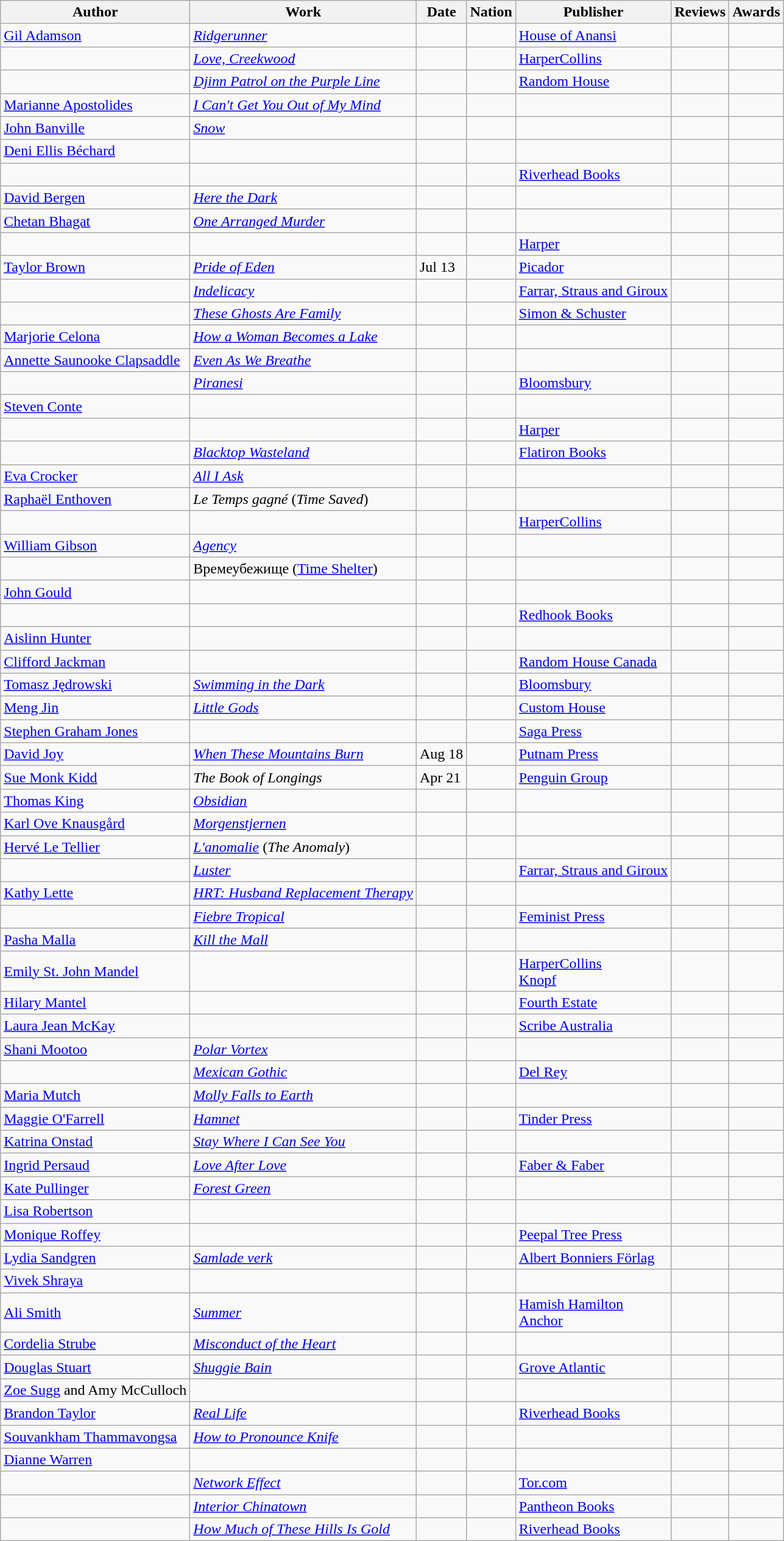<table class="wikitable sortable">
<tr>
<th>Author</th>
<th>Work</th>
<th>Date</th>
<th>Nation</th>
<th>Publisher</th>
<th>Reviews</th>
<th>Awards</th>
</tr>
<tr>
<td><a href='#'>Gil Adamson</a></td>
<td><em><a href='#'>Ridgerunner</a></em></td>
<td></td>
<td></td>
<td><a href='#'>House of Anansi</a></td>
<td></td>
<td></td>
</tr>
<tr>
<td></td>
<td><em><a href='#'>Love, Creekwood</a></em></td>
<td></td>
<td></td>
<td><a href='#'>HarperCollins</a></td>
<td></td>
<td></td>
</tr>
<tr>
<td></td>
<td><em><a href='#'>Djinn Patrol on the Purple Line</a></em></td>
<td></td>
<td></td>
<td><a href='#'>Random House</a></td>
<td></td>
<td></td>
</tr>
<tr>
<td><a href='#'>Marianne Apostolides</a></td>
<td><em><a href='#'>I Can't Get You Out of My Mind</a></em></td>
<td></td>
<td></td>
<td></td>
<td></td>
<td></td>
</tr>
<tr>
<td><a href='#'>John Banville</a></td>
<td><em><a href='#'>Snow</a></em></td>
<td></td>
<td></td>
<td></td>
<td></td>
<td></td>
</tr>
<tr>
<td><a href='#'>Deni Ellis Béchard</a></td>
<td></td>
<td></td>
<td></td>
<td></td>
<td></td>
<td></td>
</tr>
<tr>
<td></td>
<td></td>
<td></td>
<td></td>
<td><a href='#'>Riverhead Books</a></td>
<td></td>
<td></td>
</tr>
<tr>
<td><a href='#'>David Bergen</a></td>
<td><em><a href='#'>Here the Dark</a></em></td>
<td></td>
<td></td>
<td></td>
<td></td>
<td></td>
</tr>
<tr>
<td><a href='#'>Chetan Bhagat</a></td>
<td><em><a href='#'>One Arranged Murder</a></em></td>
<td></td>
<td></td>
<td></td>
<td></td>
<td></td>
</tr>
<tr>
<td></td>
<td></td>
<td></td>
<td></td>
<td><a href='#'>Harper</a></td>
<td></td>
<td></td>
</tr>
<tr>
<td><a href='#'>Taylor Brown</a></td>
<td><a href='#'><em>Pride of Eden</em></a></td>
<td>Jul 13</td>
<td></td>
<td><a href='#'>Picador</a></td>
<td></td>
<td></td>
</tr>
<tr>
<td></td>
<td><em><a href='#'>Indelicacy</a></em></td>
<td></td>
<td></td>
<td><a href='#'>Farrar, Straus and Giroux</a></td>
<td></td>
<td></td>
</tr>
<tr>
<td></td>
<td><em><a href='#'>These Ghosts Are Family</a></em></td>
<td></td>
<td></td>
<td><a href='#'>Simon & Schuster</a></td>
<td></td>
<td></td>
</tr>
<tr>
<td><a href='#'>Marjorie Celona</a></td>
<td><em><a href='#'>How a Woman Becomes a Lake</a></em></td>
<td></td>
<td></td>
<td></td>
<td></td>
<td></td>
</tr>
<tr>
<td><a href='#'>Annette Saunooke Clapsaddle</a></td>
<td><em><a href='#'>Even As We Breathe</a></em></td>
<td></td>
<td></td>
<td></td>
<td></td>
<td></td>
</tr>
<tr>
<td></td>
<td><em><a href='#'>Piranesi</a></em></td>
<td></td>
<td></td>
<td><a href='#'>Bloomsbury</a></td>
<td></td>
<td></td>
</tr>
<tr>
<td><a href='#'>Steven Conte</a></td>
<td></td>
<td></td>
<td></td>
<td></td>
<td></td>
<td></td>
</tr>
<tr>
<td></td>
<td></td>
<td></td>
<td></td>
<td><a href='#'>Harper</a></td>
<td></td>
<td></td>
</tr>
<tr>
<td></td>
<td><em><a href='#'>Blacktop Wasteland</a></em></td>
<td></td>
<td></td>
<td><a href='#'>Flatiron Books</a></td>
<td></td>
<td></td>
</tr>
<tr>
<td><a href='#'>Eva Crocker</a></td>
<td><em><a href='#'>All I Ask</a></em></td>
<td></td>
<td></td>
<td></td>
<td></td>
<td></td>
</tr>
<tr>
<td><a href='#'>Raphaël Enthoven</a></td>
<td><em>Le Temps gagné</em> (<em>Time Saved</em>)</td>
<td></td>
<td></td>
<td></td>
<td></td>
<td></td>
</tr>
<tr>
<td></td>
<td></td>
<td></td>
<td></td>
<td><a href='#'>HarperCollins</a></td>
<td></td>
<td></td>
</tr>
<tr>
<td><a href='#'>William Gibson</a></td>
<td><em><a href='#'>Agency</a></em></td>
<td></td>
<td></td>
<td></td>
<td></td>
<td></td>
</tr>
<tr>
<td></td>
<td>Времеубежище (<a href='#'>Time Shelter</a>)</td>
<td></td>
<td></td>
<td></td>
<td></td>
<td></td>
</tr>
<tr>
<td><a href='#'>John Gould</a></td>
<td></td>
<td></td>
<td></td>
<td></td>
<td></td>
<td></td>
</tr>
<tr>
<td></td>
<td><em></em></td>
<td></td>
<td></td>
<td><a href='#'>Redhook Books</a></td>
<td></td>
<td></td>
</tr>
<tr>
<td><a href='#'>Aislinn Hunter</a></td>
<td></td>
<td></td>
<td></td>
<td></td>
<td></td>
<td></td>
</tr>
<tr>
<td><a href='#'>Clifford Jackman</a></td>
<td></td>
<td></td>
<td></td>
<td><a href='#'>Random House Canada</a></td>
<td></td>
<td></td>
</tr>
<tr>
<td><a href='#'>Tomasz Jędrowski</a></td>
<td><em><a href='#'>Swimming in the Dark</a></em></td>
<td></td>
<td></td>
<td><a href='#'>Bloomsbury</a></td>
<td></td>
<td></td>
</tr>
<tr>
<td><a href='#'>Meng Jin</a></td>
<td><em><a href='#'>Little Gods</a></em></td>
<td></td>
<td></td>
<td><a href='#'>Custom House</a></td>
<td></td>
<td></td>
</tr>
<tr>
<td><a href='#'>Stephen Graham Jones</a></td>
<td></td>
<td></td>
<td></td>
<td><a href='#'>Saga Press</a></td>
<td></td>
<td></td>
</tr>
<tr>
<td><a href='#'>David Joy</a></td>
<td><a href='#'><em>When These Mountains Burn</em></a></td>
<td>Aug 18</td>
<td></td>
<td><a href='#'>Putnam Press</a></td>
<td></td>
<td></td>
</tr>
<tr>
<td><a href='#'>Sue Monk Kidd</a></td>
<td><em>The Book of Longings</em></td>
<td>Apr 21</td>
<td></td>
<td><a href='#'>Penguin Group</a></td>
<td></td>
<td></td>
</tr>
<tr>
<td><a href='#'>Thomas King</a></td>
<td><em><a href='#'>Obsidian</a></em></td>
<td></td>
<td></td>
<td></td>
<td></td>
<td></td>
</tr>
<tr>
<td><a href='#'>Karl Ove Knausgård</a></td>
<td><em><a href='#'>Morgenstjernen</a></em></td>
<td></td>
<td></td>
<td></td>
<td></td>
<td></td>
</tr>
<tr>
<td><a href='#'>Hervé Le Tellier</a></td>
<td><em><a href='#'>L'anomalie</a></em> (<em>The Anomaly</em>)</td>
<td></td>
<td></td>
<td></td>
<td></td>
<td></td>
</tr>
<tr>
<td></td>
<td><em><a href='#'>Luster</a></em></td>
<td></td>
<td></td>
<td><a href='#'>Farrar, Straus and Giroux</a></td>
<td></td>
<td></td>
</tr>
<tr>
<td><a href='#'>Kathy Lette</a></td>
<td><em><a href='#'>HRT: Husband Replacement Therapy</a></em></td>
<td></td>
<td></td>
<td></td>
<td></td>
<td></td>
</tr>
<tr>
<td></td>
<td><em><a href='#'>Fiebre Tropical</a></em></td>
<td></td>
<td></td>
<td><a href='#'>Feminist Press</a></td>
<td></td>
<td></td>
</tr>
<tr>
<td><a href='#'>Pasha Malla</a></td>
<td><em><a href='#'>Kill the Mall</a></em></td>
<td></td>
<td></td>
<td></td>
<td></td>
<td></td>
</tr>
<tr>
<td><a href='#'>Emily St. John Mandel</a></td>
<td></td>
<td></td>
<td></td>
<td><a href='#'>HarperCollins</a><br><a href='#'>Knopf</a></td>
<td></td>
<td></td>
</tr>
<tr>
<td><a href='#'>Hilary Mantel</a></td>
<td></td>
<td></td>
<td></td>
<td><a href='#'>Fourth Estate</a></td>
<td></td>
<td></td>
</tr>
<tr>
<td><a href='#'>Laura Jean McKay</a></td>
<td></td>
<td></td>
<td></td>
<td><a href='#'>Scribe Australia</a></td>
<td></td>
<td></td>
</tr>
<tr>
<td><a href='#'>Shani Mootoo</a></td>
<td><em><a href='#'>Polar Vortex</a></em></td>
<td></td>
<td></td>
<td></td>
<td></td>
<td></td>
</tr>
<tr>
<td></td>
<td><em><a href='#'>Mexican Gothic</a></em></td>
<td></td>
<td></td>
<td><a href='#'>Del Rey</a></td>
<td></td>
<td></td>
</tr>
<tr>
<td><a href='#'>Maria Mutch</a></td>
<td><em><a href='#'>Molly Falls to Earth</a></em></td>
<td></td>
<td></td>
<td></td>
<td></td>
<td></td>
</tr>
<tr>
<td><a href='#'>Maggie O'Farrell</a></td>
<td><em><a href='#'>Hamnet</a></em></td>
<td></td>
<td></td>
<td><a href='#'>Tinder Press</a></td>
<td></td>
<td></td>
</tr>
<tr>
<td><a href='#'>Katrina Onstad</a></td>
<td><em><a href='#'>Stay Where I Can See You</a></em></td>
<td></td>
<td></td>
<td></td>
<td></td>
<td></td>
</tr>
<tr>
<td><a href='#'>Ingrid Persaud</a></td>
<td><em><a href='#'>Love After Love</a></em></td>
<td></td>
<td></td>
<td><a href='#'>Faber & Faber</a></td>
<td></td>
<td></td>
</tr>
<tr>
<td><a href='#'>Kate Pullinger</a></td>
<td><em><a href='#'>Forest Green</a></em></td>
<td></td>
<td></td>
<td></td>
<td></td>
<td></td>
</tr>
<tr>
<td><a href='#'>Lisa Robertson</a></td>
<td></td>
<td></td>
<td></td>
<td></td>
<td></td>
<td></td>
</tr>
<tr>
<td><a href='#'>Monique Roffey</a></td>
<td></td>
<td></td>
<td></td>
<td><a href='#'>Peepal Tree Press</a></td>
<td></td>
<td></td>
</tr>
<tr>
<td><a href='#'>Lydia Sandgren</a></td>
<td><em><a href='#'>Samlade verk</a></em></td>
<td></td>
<td></td>
<td><a href='#'>Albert Bonniers Förlag</a></td>
<td></td>
<td></td>
</tr>
<tr>
<td><a href='#'>Vivek Shraya</a></td>
<td></td>
<td></td>
<td></td>
<td></td>
<td></td>
<td></td>
</tr>
<tr>
<td><a href='#'>Ali Smith</a></td>
<td><em><a href='#'>Summer</a></em></td>
<td></td>
<td></td>
<td><a href='#'>Hamish Hamilton</a><br><a href='#'>Anchor</a></td>
<td></td>
<td></td>
</tr>
<tr>
<td><a href='#'>Cordelia Strube</a></td>
<td><em><a href='#'>Misconduct of the Heart</a></em></td>
<td></td>
<td></td>
<td></td>
<td></td>
<td></td>
</tr>
<tr>
<td><a href='#'>Douglas Stuart</a></td>
<td><em><a href='#'>Shuggie Bain</a></em></td>
<td></td>
<td></td>
<td><a href='#'>Grove Atlantic</a></td>
<td></td>
<td></td>
</tr>
<tr>
<td><a href='#'>Zoe Sugg</a> and Amy McCulloch</td>
<td></td>
<td></td>
<td></td>
<td></td>
<td></td>
<td></td>
</tr>
<tr>
<td><a href='#'>Brandon Taylor</a></td>
<td><em><a href='#'>Real Life</a></em></td>
<td></td>
<td></td>
<td><a href='#'>Riverhead Books</a></td>
<td></td>
<td></td>
</tr>
<tr>
<td><a href='#'>Souvankham Thammavongsa</a></td>
<td><em><a href='#'>How to Pronounce Knife</a></em></td>
<td></td>
<td></td>
<td></td>
<td></td>
<td></td>
</tr>
<tr>
<td><a href='#'>Dianne Warren</a></td>
<td></td>
<td></td>
<td></td>
<td></td>
<td></td>
<td></td>
</tr>
<tr>
<td></td>
<td><em><a href='#'>Network Effect</a></em></td>
<td></td>
<td></td>
<td><a href='#'>Tor.com</a></td>
<td></td>
<td></td>
</tr>
<tr>
<td></td>
<td><em><a href='#'>Interior Chinatown</a></em></td>
<td></td>
<td></td>
<td><a href='#'>Pantheon Books</a></td>
<td></td>
<td></td>
</tr>
<tr>
<td></td>
<td><em><a href='#'>How Much of These Hills Is Gold</a></em></td>
<td></td>
<td></td>
<td><a href='#'>Riverhead Books</a></td>
<td></td>
<td></td>
</tr>
</table>
